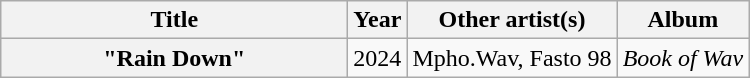<table class="wikitable plainrowheaders" style="text-align:center;">
<tr>
<th scope="col" style="width:14em;">Title</th>
<th scope="col">Year</th>
<th scope="col">Other artist(s)</th>
<th scope="col">Album</th>
</tr>
<tr>
<th scope="row">"Rain Down"</th>
<td>2024</td>
<td>Mpho.Wav, Fasto 98</td>
<td><em>Book of Wav</em></td>
</tr>
</table>
